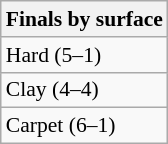<table class=wikitable style=font-size:90%>
<tr>
<th>Finals by surface</th>
</tr>
<tr>
<td>Hard (5–1)</td>
</tr>
<tr>
<td>Clay (4–4)</td>
</tr>
<tr>
<td>Carpet (6–1)</td>
</tr>
</table>
